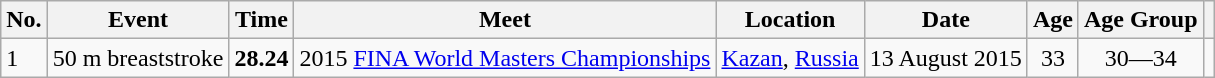<table class="wikitable">
<tr>
<th>No.</th>
<th>Event</th>
<th>Time</th>
<th>Meet</th>
<th>Location</th>
<th>Date</th>
<th>Age</th>
<th>Age Group</th>
<th></th>
</tr>
<tr>
<td>1</td>
<td>50 m breaststroke</td>
<td style="text-align:center;"><strong>28.24</strong></td>
<td>2015 <a href='#'>FINA World Masters Championships</a></td>
<td><a href='#'>Kazan</a>, <a href='#'>Russia</a></td>
<td>13 August 2015</td>
<td style="text-align:center;">33</td>
<td style="text-align:center;">30—34</td>
<td style="text-align:center;"></td>
</tr>
</table>
